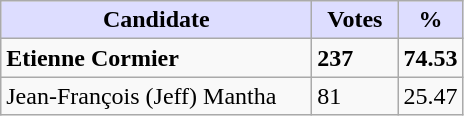<table class="wikitable">
<tr>
<th style="background:#ddf; width:200px;">Candidate</th>
<th style="background:#ddf; width:50px;">Votes</th>
<th style="background:#ddf; width:30px;">%</th>
</tr>
<tr>
<td><strong>Etienne Cormier</strong></td>
<td><strong>237</strong></td>
<td><strong>74.53</strong></td>
</tr>
<tr>
<td>Jean-François (Jeff) Mantha</td>
<td>81</td>
<td>25.47</td>
</tr>
</table>
